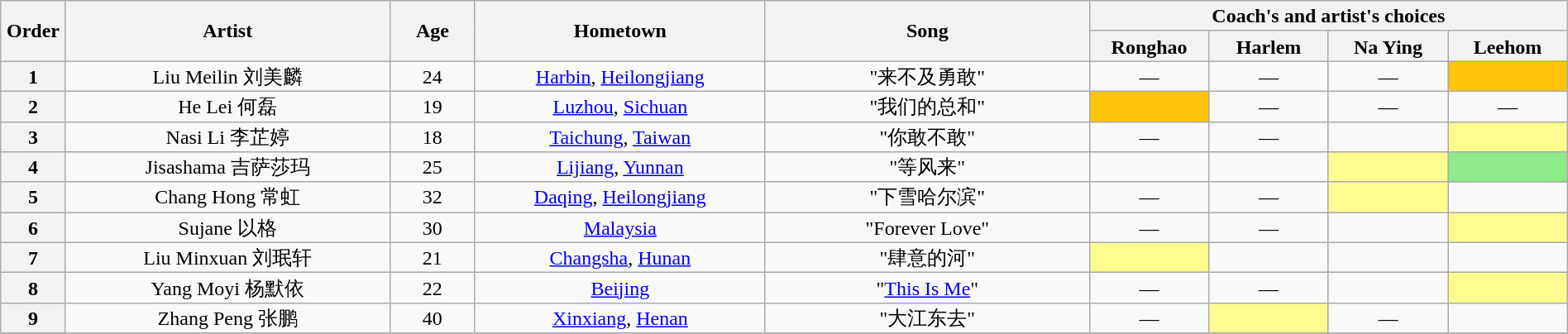<table class="wikitable" style="text-align:center; line-height:17px; width:100%;">
<tr>
<th scope="col" rowspan="2" style="width:02%;">Order</th>
<th scope="col" rowspan="2" style="width:19%;">Artist</th>
<th scope="col" rowspan="2" style="width:05%;">Age</th>
<th scope="col" rowspan="2" style="width:17%;">Hometown</th>
<th scope="col" rowspan="2" style="width:19%;">Song</th>
<th scope="col" colspan="4" style="width:28%;">Coach's and artist's choices</th>
</tr>
<tr>
<th style="width:07%;">Ronghao</th>
<th style="width:07%;">Harlem</th>
<th style="width:07%;">Na Ying</th>
<th style="width:07%;">Leehom</th>
</tr>
<tr>
<th>1</th>
<td>Liu Meilin 刘美麟</td>
<td>24</td>
<td><a href='#'>Harbin</a>, <a href='#'>Heilongjiang</a></td>
<td>"来不及勇敢"</td>
<td>—</td>
<td> —</td>
<td>—</td>
<td style="background:#FFC40C;"><strong></strong></td>
</tr>
<tr>
<th>2</th>
<td>He Lei 何磊</td>
<td>19</td>
<td><a href='#'>Luzhou</a>, <a href='#'>Sichuan</a></td>
<td>"我们的总和"</td>
<td style="background:#FFC40C;"><strong></strong></td>
<td>—</td>
<td>—</td>
<td>—</td>
</tr>
<tr>
<th>3</th>
<td>Nasi Li 李芷婷</td>
<td>18</td>
<td><a href='#'>Taichung</a>, <a href='#'>Taiwan</a></td>
<td>"你敢不敢"</td>
<td>—</td>
<td>—</td>
<td><strong></strong></td>
<td style="background:#fdfc8f;"> <strong></strong></td>
</tr>
<tr>
<th>4</th>
<td>Jisashama 吉萨莎玛</td>
<td>25</td>
<td><a href='#'>Lijiang</a>, <a href='#'>Yunnan</a></td>
<td>"等风来"</td>
<td><strong></strong></td>
<td><strong></strong></td>
<td style="background:#fdfc8f;"><strong></strong></td>
<td style="background:#8deb87;"> <strong></strong></td>
</tr>
<tr>
<th>5</th>
<td>Chang Hong 常虹</td>
<td>32</td>
<td><a href='#'>Daqing</a>, <a href='#'>Heilongjiang</a></td>
<td>"下雪哈尔滨"</td>
<td>—</td>
<td>  —</td>
<td style="background:#fdfc8f;"><strong></strong></td>
<td><strong></strong></td>
</tr>
<tr>
<th>6</th>
<td>Sujane 以格</td>
<td>30</td>
<td><a href='#'>Malaysia</a></td>
<td>"Forever Love"</td>
<td> —</td>
<td>—</td>
<td><strong></strong></td>
<td style="background:#fdfc8f;"> <strong></strong></td>
</tr>
<tr>
<th>7</th>
<td>Liu Minxuan 刘珉轩</td>
<td>21</td>
<td><a href='#'>Changsha</a>, <a href='#'>Hunan</a></td>
<td>"肆意的河"</td>
<td style="background:#fdfc8f;"> <strong></strong></td>
<td><strong></strong></td>
<td><strong></strong></td>
<td> <strong></strong></td>
</tr>
<tr>
<th>8</th>
<td>Yang Moyi 杨默依</td>
<td>22</td>
<td><a href='#'>Beijing</a></td>
<td>"<a href='#'>This Is Me</a>"</td>
<td> —</td>
<td>—</td>
<td><strong></strong></td>
<td style="background:#fdfc8f;"><strong></strong></td>
</tr>
<tr>
<th>9</th>
<td>Zhang Peng 张鹏</td>
<td>40</td>
<td><a href='#'>Xinxiang</a>, <a href='#'>Henan</a></td>
<td>"大江东去"</td>
<td>—</td>
<td style="background:#fdfc8f;">  <strong></strong></td>
<td>—</td>
<td><strong></strong></td>
</tr>
<tr>
</tr>
</table>
